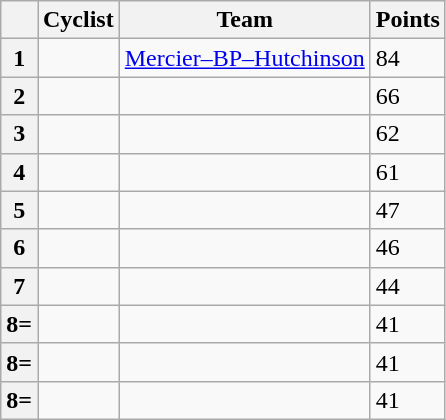<table class=wikitable>
<tr>
<th></th>
<th>Cyclist</th>
<th>Team</th>
<th>Points</th>
</tr>
<tr>
<th>1</th>
<td></td>
<td><a href='#'>Mercier–BP–Hutchinson</a></td>
<td>84</td>
</tr>
<tr>
<th>2</th>
<td></td>
<td></td>
<td>66</td>
</tr>
<tr>
<th>3</th>
<td></td>
<td></td>
<td>62</td>
</tr>
<tr>
<th>4</th>
<td></td>
<td></td>
<td>61</td>
</tr>
<tr>
<th>5</th>
<td></td>
<td></td>
<td>47</td>
</tr>
<tr>
<th>6</th>
<td></td>
<td></td>
<td>46</td>
</tr>
<tr>
<th>7</th>
<td></td>
<td></td>
<td>44</td>
</tr>
<tr>
<th>8=</th>
<td></td>
<td></td>
<td>41</td>
</tr>
<tr>
<th>8=</th>
<td></td>
<td></td>
<td>41</td>
</tr>
<tr>
<th>8=</th>
<td></td>
<td></td>
<td>41</td>
</tr>
</table>
